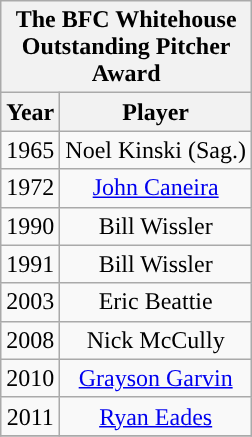<table class="wikitable" style="display: inline-table; margin-right: 20px; text-align:center">
<tr>
<th scope="col" colspan="2" style="width: 145px;">The BFC Whitehouse Outstanding Pitcher Award</th>
</tr>
<tr>
<th scope="col">Year</th>
<th scope="col">Player</th>
</tr>
<tr>
<td>1965</td>
<td>Noel Kinski (Sag.)</td>
</tr>
<tr>
<td>1972</td>
<td><a href='#'>John Caneira</a></td>
</tr>
<tr>
<td>1990</td>
<td>Bill Wissler</td>
</tr>
<tr>
<td>1991</td>
<td>Bill Wissler</td>
</tr>
<tr>
<td>2003</td>
<td>Eric Beattie</td>
</tr>
<tr>
<td>2008</td>
<td>Nick McCully</td>
</tr>
<tr>
<td>2010</td>
<td><a href='#'>Grayson Garvin</a></td>
</tr>
<tr>
<td>2011</td>
<td><a href='#'>Ryan Eades</a></td>
</tr>
<tr>
</tr>
</table>
